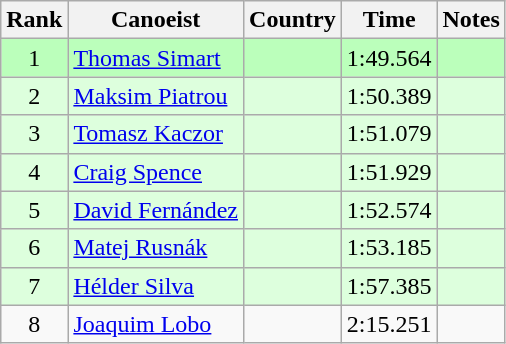<table class="wikitable" style="text-align:center">
<tr>
<th>Rank</th>
<th>Canoeist</th>
<th>Country</th>
<th>Time</th>
<th>Notes</th>
</tr>
<tr bgcolor=bbffbb>
<td>1</td>
<td align="left"><a href='#'>Thomas Simart</a></td>
<td align="left"></td>
<td>1:49.564</td>
<td></td>
</tr>
<tr bgcolor=ddffdd>
<td>2</td>
<td align="left"><a href='#'>Maksim Piatrou</a></td>
<td align="left"></td>
<td>1:50.389</td>
<td></td>
</tr>
<tr bgcolor=ddffdd>
<td>3</td>
<td align="left"><a href='#'>Tomasz Kaczor</a></td>
<td align="left"></td>
<td>1:51.079</td>
<td></td>
</tr>
<tr bgcolor=ddffdd>
<td>4</td>
<td align="left"><a href='#'>Craig Spence</a></td>
<td align="left"></td>
<td>1:51.929</td>
<td></td>
</tr>
<tr bgcolor=ddffdd>
<td>5</td>
<td align="left"><a href='#'>David Fernández</a></td>
<td align="left"></td>
<td>1:52.574</td>
<td></td>
</tr>
<tr bgcolor=ddffdd>
<td>6</td>
<td align="left"><a href='#'>Matej Rusnák</a></td>
<td align="left"></td>
<td>1:53.185</td>
<td></td>
</tr>
<tr bgcolor=ddffdd>
<td>7</td>
<td align="left"><a href='#'>Hélder Silva</a></td>
<td align="left"></td>
<td>1:57.385</td>
<td></td>
</tr>
<tr>
<td>8</td>
<td align="left"><a href='#'>Joaquim Lobo</a></td>
<td align="left"></td>
<td>2:15.251</td>
<td></td>
</tr>
</table>
